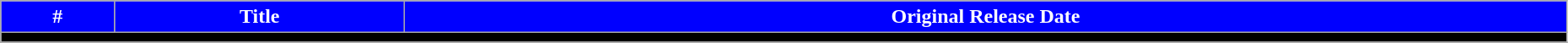<table class="wikitable plainrowheaders" width="98%">
<tr>
<th style="background: #0000ff; color: #FFF;">#</th>
<th style="background: #0000ff; color: #FFF;">Title</th>
<th style="background: #0000ff; color: #FFF;">Original Release Date</th>
</tr>
<tr>
<td colspan="7" bgcolor="#000000"></td>
</tr>
<tr>
</tr>
</table>
